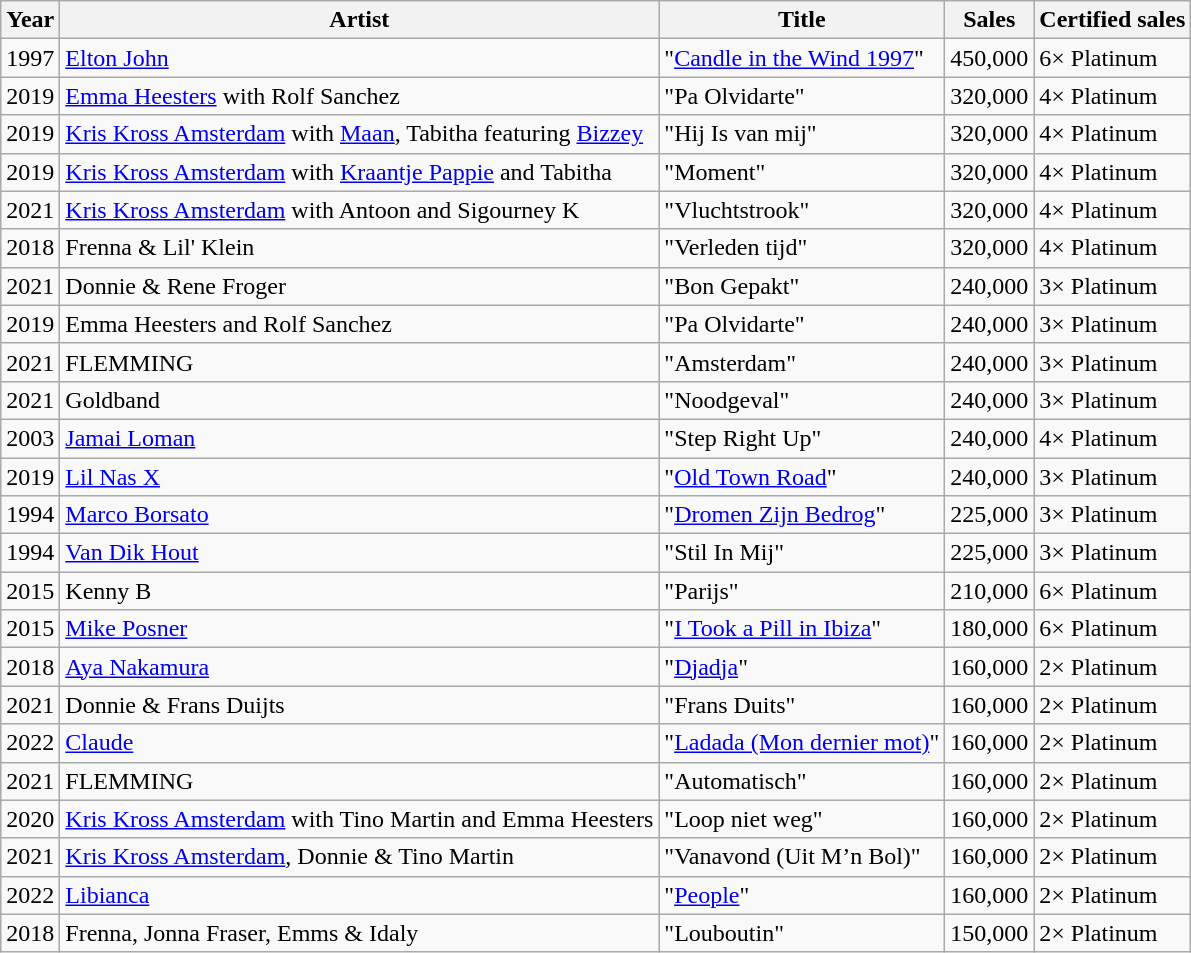<table class="wikitable">
<tr>
<th>Year</th>
<th>Artist</th>
<th>Title</th>
<th>Sales</th>
<th>Certified sales</th>
</tr>
<tr>
<td>1997</td>
<td><a href='#'>Elton John</a></td>
<td>"<a href='#'>Candle in the Wind 1997</a>"</td>
<td>450,000</td>
<td>6× Platinum</td>
</tr>
<tr>
<td>2019</td>
<td><a href='#'>Emma Heesters</a> with Rolf Sanchez</td>
<td>"Pa Olvidarte"</td>
<td>320,000</td>
<td>4× Platinum</td>
</tr>
<tr>
<td>2019</td>
<td><a href='#'>Kris Kross Amsterdam</a> with <a href='#'>Maan</a>, Tabitha featuring <a href='#'>Bizzey</a></td>
<td>"Hij Is van mij"</td>
<td>320,000</td>
<td>4× Platinum</td>
</tr>
<tr>
<td>2019</td>
<td><a href='#'>Kris Kross Amsterdam</a> with <a href='#'>Kraantje Pappie</a> and Tabitha</td>
<td>"Moment"</td>
<td>320,000</td>
<td>4× Platinum</td>
</tr>
<tr>
<td>2021</td>
<td><a href='#'>Kris Kross Amsterdam</a> with Antoon and Sigourney K</td>
<td>"Vluchtstrook"</td>
<td>320,000</td>
<td>4× Platinum</td>
</tr>
<tr>
<td>2018</td>
<td>Frenna & Lil' Klein</td>
<td>"Verleden tijd"</td>
<td>320,000</td>
<td>4× Platinum</td>
</tr>
<tr>
<td>2021</td>
<td>Donnie & Rene Froger</td>
<td>"Bon Gepakt"</td>
<td>240,000</td>
<td>3× Platinum</td>
</tr>
<tr>
<td>2019</td>
<td>Emma Heesters and Rolf Sanchez</td>
<td>"Pa Olvidarte"</td>
<td>240,000</td>
<td>3× Platinum</td>
</tr>
<tr>
<td>2021</td>
<td>FLEMMING</td>
<td>"Amsterdam"</td>
<td>240,000</td>
<td>3× Platinum</td>
</tr>
<tr>
<td>2021</td>
<td>Goldband</td>
<td>"Noodgeval"</td>
<td>240,000</td>
<td>3× Platinum</td>
</tr>
<tr>
<td>2003</td>
<td><a href='#'>Jamai Loman</a></td>
<td>"Step Right Up"</td>
<td>240,000</td>
<td>4× Platinum</td>
</tr>
<tr>
<td>2019</td>
<td><a href='#'>Lil Nas X</a></td>
<td>"<a href='#'>Old Town Road</a>"</td>
<td>240,000</td>
<td>3× Platinum</td>
</tr>
<tr>
<td>1994</td>
<td><a href='#'>Marco Borsato</a></td>
<td>"<a href='#'>Dromen Zijn Bedrog</a>"</td>
<td>225,000</td>
<td>3× Platinum</td>
</tr>
<tr>
<td>1994</td>
<td><a href='#'>Van Dik Hout</a></td>
<td>"Stil In Mij"</td>
<td>225,000</td>
<td>3× Platinum</td>
</tr>
<tr>
<td>2015</td>
<td>Kenny B</td>
<td>"Parijs"</td>
<td>210,000</td>
<td>6× Platinum</td>
</tr>
<tr>
<td>2015</td>
<td><a href='#'>Mike Posner</a></td>
<td>"<a href='#'>I Took a Pill in Ibiza</a>"</td>
<td>180,000</td>
<td>6× Platinum</td>
</tr>
<tr>
<td>2018</td>
<td><a href='#'>Aya Nakamura</a></td>
<td>"<a href='#'>Djadja</a>"</td>
<td>160,000</td>
<td>2× Platinum</td>
</tr>
<tr>
<td>2021</td>
<td>Donnie & Frans Duijts</td>
<td>"Frans Duits"</td>
<td>160,000</td>
<td>2× Platinum</td>
</tr>
<tr>
<td>2022</td>
<td><a href='#'>Claude</a></td>
<td>"<a href='#'>Ladada (Mon dernier mot)</a>"</td>
<td>160,000</td>
<td>2× Platinum</td>
</tr>
<tr>
<td>2021</td>
<td>FLEMMING</td>
<td>"Automatisch"</td>
<td>160,000</td>
<td>2× Platinum</td>
</tr>
<tr>
<td>2020</td>
<td><a href='#'>Kris Kross Amsterdam</a> with Tino Martin and Emma Heesters</td>
<td>"Loop niet weg"</td>
<td>160,000</td>
<td>2× Platinum</td>
</tr>
<tr>
<td>2021</td>
<td><a href='#'>Kris Kross Amsterdam</a>, Donnie & Tino Martin</td>
<td>"Vanavond (Uit M’n Bol)"</td>
<td>160,000</td>
<td>2× Platinum</td>
</tr>
<tr>
<td>2022</td>
<td><a href='#'>Libianca</a></td>
<td>"<a href='#'>People</a>"</td>
<td>160,000</td>
<td>2× Platinum</td>
</tr>
<tr>
<td>2018</td>
<td>Frenna, Jonna Fraser, Emms & Idaly</td>
<td>"Louboutin"</td>
<td>150,000</td>
<td>2× Platinum</td>
</tr>
</table>
